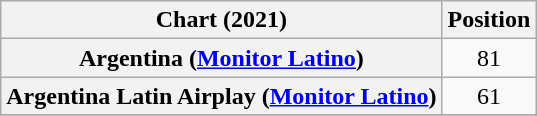<table class="wikitable plainrowheaders sortable" style="text-align:center">
<tr>
<th scope="col">Chart (2021)</th>
<th scope="col">Position</th>
</tr>
<tr>
<th scope="row">Argentina (<a href='#'>Monitor Latino</a>)</th>
<td>81</td>
</tr>
<tr>
<th scope="row">Argentina Latin Airplay (<a href='#'>Monitor Latino</a>)</th>
<td>61</td>
</tr>
<tr>
</tr>
</table>
